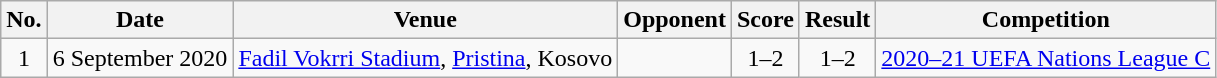<table class="wikitable sortable">
<tr>
<th scope="col">No.</th>
<th scope="col">Date</th>
<th scope="col">Venue</th>
<th scope="col">Opponent</th>
<th scope="col">Score</th>
<th scope="col">Result</th>
<th scope="col">Competition</th>
</tr>
<tr>
<td align="center">1</td>
<td>6 September 2020</td>
<td><a href='#'>Fadil Vokrri Stadium</a>, <a href='#'>Pristina</a>, Kosovo</td>
<td></td>
<td align="center">1–2</td>
<td align="center">1–2</td>
<td><a href='#'>2020–21 UEFA Nations League C</a></td>
</tr>
</table>
